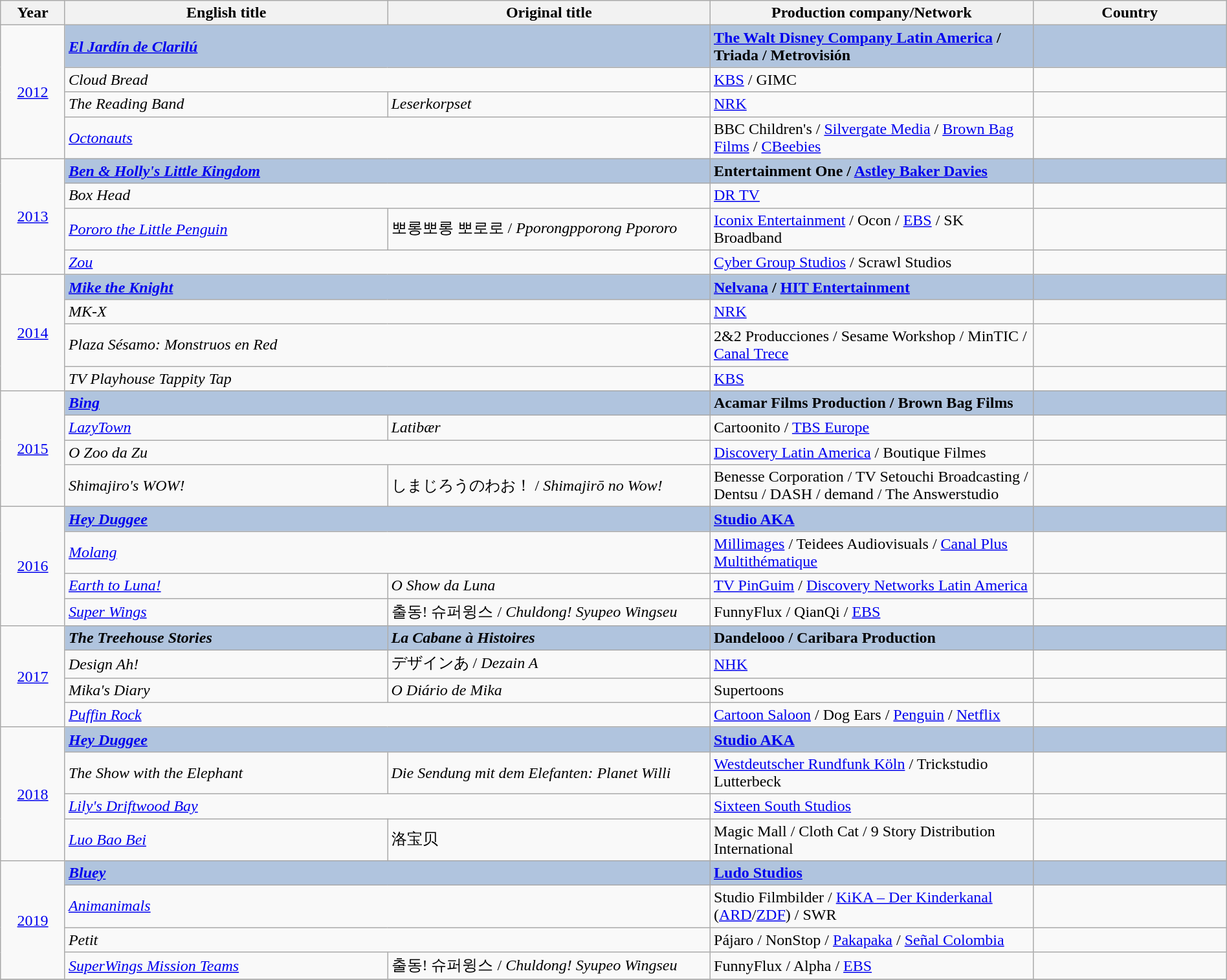<table class="wikitable" width="100%" border="1" cellpadding="5" cellspacing="0">
<tr>
<th width=5%>Year</th>
<th width=25%>English title</th>
<th width=25%>Original title</th>
<th width=25%><strong>Production company/Network</strong></th>
<th width=15%><strong>Country</strong></th>
</tr>
<tr>
<td rowspan="4" style="text-align:center;"><a href='#'>2012</a><br></td>
<td colspan="2" style="background:#B0C4DE;"><strong><em><a href='#'>El Jardín de Clarilú</a></em></strong></td>
<td style="background:#B0C4DE;"><strong><a href='#'>The Walt Disney Company Latin America</a> / Triada / Metrovisión</strong></td>
<td style="background:#B0C4DE;"><strong></strong></td>
</tr>
<tr>
<td colspan="2"><em>Cloud Bread</em></td>
<td><a href='#'>KBS</a> / GIMC</td>
<td></td>
</tr>
<tr>
<td><em>The Reading Band</em></td>
<td><em>Leserkorpset</em></td>
<td><a href='#'>NRK</a></td>
<td></td>
</tr>
<tr>
<td colspan="2"><em><a href='#'>Octonauts</a></em></td>
<td>BBC Children's / <a href='#'>Silvergate Media</a> / <a href='#'>Brown Bag Films</a> / <a href='#'>CBeebies</a></td>
<td></td>
</tr>
<tr>
<td rowspan="4" style="text-align:center;"><a href='#'>2013</a><br></td>
<td colspan="2" style="background:#B0C4DE;"><strong><em><a href='#'>Ben & Holly's Little Kingdom</a></em></strong></td>
<td style="background:#B0C4DE;"><strong>Entertainment One / <a href='#'>Astley Baker Davies</a></strong></td>
<td style="background:#B0C4DE;"><strong></strong></td>
</tr>
<tr>
<td colspan="2"><em>Box Head</em></td>
<td><a href='#'>DR TV</a></td>
<td></td>
</tr>
<tr>
<td><em><a href='#'>Pororo the Little Penguin</a></em></td>
<td>뽀롱뽀롱 뽀로로 / <em>Pporongpporong Ppororo</em></td>
<td><a href='#'>Iconix Entertainment</a> / Ocon / <a href='#'>EBS</a> / SK Broadband</td>
<td></td>
</tr>
<tr>
<td colspan="2"><em><a href='#'>Zou</a></em></td>
<td><a href='#'>Cyber Group Studios</a> / Scrawl Studios</td>
<td></td>
</tr>
<tr>
<td rowspan="4" style="text-align:center;"><a href='#'>2014</a><br></td>
<td colspan="2" style="background:#B0C4DE;"><strong><em><a href='#'>Mike the Knight</a></em></strong></td>
<td style="background:#B0C4DE;"><strong><a href='#'>Nelvana</a> / <a href='#'>HIT Entertainment</a></strong></td>
<td style="background:#B0C4DE;"><strong></strong></td>
</tr>
<tr>
<td colspan="2"><em>MK-X</em></td>
<td><a href='#'>NRK</a></td>
<td></td>
</tr>
<tr>
<td colspan="2"><em>Plaza Sésamo: Monstruos en Red</em></td>
<td>2&2 Producciones / Sesame Workshop / MinTIC / <a href='#'>Canal Trece</a></td>
<td></td>
</tr>
<tr>
<td colspan="2"><em>TV Playhouse Tappity Tap</em></td>
<td><a href='#'>KBS</a></td>
<td></td>
</tr>
<tr>
<td rowspan="4" style="text-align:center;"><a href='#'>2015</a><br></td>
<td colspan="2" style="background:#B0C4DE;"><strong><em><a href='#'>Bing</a></em></strong></td>
<td style="background:#B0C4DE;"><strong>Acamar Films Production / Brown Bag Films</strong></td>
<td style="background:#B0C4DE;"><strong></strong></td>
</tr>
<tr>
<td><em><a href='#'>LazyTown</a></em></td>
<td><em>Latibær</em></td>
<td>Cartoonito / <a href='#'>TBS Europe</a></td>
<td></td>
</tr>
<tr>
<td colspan="2"><em>O Zoo da Zu</em></td>
<td><a href='#'>Discovery Latin America</a> / Boutique Filmes</td>
<td></td>
</tr>
<tr>
<td><em>Shimajiro's WOW!</em></td>
<td>しまじろうのわお！ / <em>Shimajirō no Wow!</em></td>
<td>Benesse Corporation / TV Setouchi Broadcasting / Dentsu / DASH / demand / The Answerstudio</td>
<td></td>
</tr>
<tr>
<td rowspan="4" style="text-align:center;"><a href='#'>2016</a><br></td>
<td colspan="2" style="background:#B0C4DE;"><strong><em><a href='#'>Hey Duggee</a></em></strong></td>
<td style="background:#B0C4DE;"><strong><a href='#'>Studio AKA</a></strong></td>
<td style="background:#B0C4DE;"><strong></strong></td>
</tr>
<tr>
<td colspan="2"><em><a href='#'>Molang</a></em></td>
<td><a href='#'>Millimages</a> / Teidees Audiovisuals / <a href='#'>Canal Plus Multithématique</a></td>
<td></td>
</tr>
<tr>
<td><em><a href='#'>Earth to Luna!</a></em></td>
<td><em>O Show da Luna</em></td>
<td><a href='#'>TV PinGuim</a> / <a href='#'>Discovery Networks Latin America</a></td>
<td></td>
</tr>
<tr>
<td><em><a href='#'>Super Wings</a></em></td>
<td>출동! 슈퍼윙스 / <em>Chuldong! Syupeo Wingseu</em></td>
<td>FunnyFlux / QianQi / <a href='#'>EBS</a></td>
<td></td>
</tr>
<tr>
<td rowspan="4" style="text-align:center;"><a href='#'>2017</a><br></td>
<td style="background:#B0C4DE;"><strong><em>The Treehouse Stories</em></strong></td>
<td style="background:#B0C4DE;"><strong><em>La Cabane à Histoires</em></strong></td>
<td style="background:#B0C4DE;"><strong>Dandelooo / Caribara Production</strong></td>
<td style="background:#B0C4DE;"><strong></strong></td>
</tr>
<tr>
<td><em>Design Ah!</em></td>
<td>デザインあ / <em>Dezain A</em></td>
<td><a href='#'>NHK</a></td>
<td></td>
</tr>
<tr>
<td><em>Mika's Diary</em></td>
<td><em>O Diário de Mika</em></td>
<td>Supertoons</td>
<td></td>
</tr>
<tr>
<td colspan="2"><em><a href='#'>Puffin Rock</a></em></td>
<td><a href='#'>Cartoon Saloon</a> / Dog Ears / <a href='#'>Penguin</a> / <a href='#'>Netflix</a></td>
<td></td>
</tr>
<tr>
<td rowspan="4" style="text-align:center;"><a href='#'>2018</a><br></td>
<td colspan="2" style="background:#B0C4DE;"><strong><em><a href='#'>Hey Duggee</a></em></strong></td>
<td style="background:#B0C4DE;"><strong><a href='#'>Studio AKA</a></strong></td>
<td style="background:#B0C4DE;"><strong></strong></td>
</tr>
<tr>
<td><em>The Show with the Elephant</em></td>
<td><em>Die Sendung mit dem Elefanten: Planet Willi</em></td>
<td><a href='#'>Westdeutscher Rundfunk Köln</a> / Trickstudio Lutterbeck</td>
<td></td>
</tr>
<tr>
<td colspan="2"><em><a href='#'>Lily's Driftwood Bay</a></em></td>
<td><a href='#'>Sixteen South Studios</a></td>
<td></td>
</tr>
<tr>
<td><em><a href='#'>Luo Bao Bei</a></em></td>
<td>洛宝贝</td>
<td>Magic Mall / Cloth Cat / 9 Story Distribution International</td>
<td></td>
</tr>
<tr>
<td rowspan="4" style="text-align:center;"><a href='#'>2019</a><br></td>
<td colspan="2" style="background:#B0C4DE;"><strong><em><a href='#'>Bluey</a></em></strong></td>
<td style="background:#B0C4DE;"><strong><a href='#'>Ludo Studios</a></strong></td>
<td style="background:#B0C4DE;"><strong></strong></td>
</tr>
<tr>
<td colspan="2"><em><a href='#'>Animanimals</a></em></td>
<td>Studio Filmbilder / <a href='#'>KiKA – Der Kinderkanal</a> (<a href='#'>ARD</a>/<a href='#'>ZDF</a>) / SWR</td>
<td></td>
</tr>
<tr>
<td colspan="2"><em>Petit</em></td>
<td>Pájaro / NonStop / <a href='#'>Pakapaka</a> / <a href='#'>Señal Colombia</a></td>
<td></td>
</tr>
<tr>
<td><em><a href='#'>SuperWings Mission Teams</a></em></td>
<td>출동! 슈퍼윙스 / <em>Chuldong! Syupeo Wingseu</em></td>
<td>FunnyFlux / Alpha / <a href='#'>EBS</a></td>
<td></td>
</tr>
<tr>
</tr>
</table>
